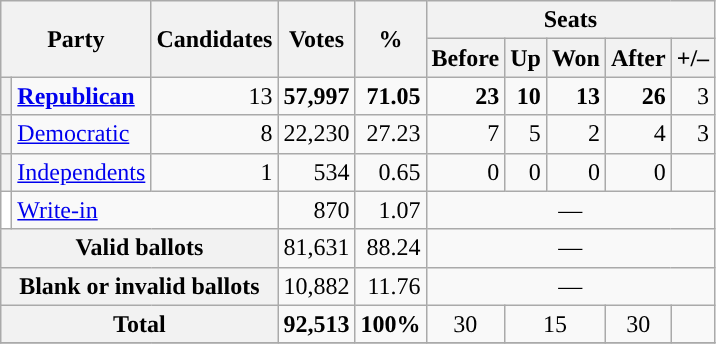<table class="wikitable">
<tr>
<th rowspan="2" colspan="2">Party</th>
<th rowspan="2">Candidates</th>
<th rowspan="2">Votes</th>
<th rowspan="2">%</th>
<th colspan="5">Seats</th>
</tr>
<tr>
<th>Before<br></th>
<th>Up</th>
<th>Won</th>
<th>After<br></th>
<th>+/–</th>
</tr>
<tr>
<th style="background-color:"></th>
<td><strong><a href='#'>Republican</a></strong></td>
<td align="right">13</td>
<td align="right"><strong>57,997</strong></td>
<td align="right"><strong>71.05</strong></td>
<td align="right"><strong>23</strong></td>
<td align="right"><strong>10</strong></td>
<td align="right"><strong>13</strong></td>
<td align="right"><strong>26</strong></td>
<td align="right"> 3</td>
</tr>
<tr>
<th style="background-color:"></th>
<td><a href='#'>Democratic</a></td>
<td align="right">8</td>
<td align="right">22,230</td>
<td align="right">27.23</td>
<td align="right">7</td>
<td align="right">5</td>
<td align="right">2</td>
<td align="right">4</td>
<td align="right"> 3</td>
</tr>
<tr>
<th style="background-color:"></th>
<td><a href='#'>Independents</a></td>
<td align="right">1</td>
<td align="right">534</td>
<td align="right">0.65</td>
<td align="right">0</td>
<td align="right">0</td>
<td align="right">0</td>
<td align="right">0</td>
<td align="right"></td>
</tr>
<tr>
<th style="background-color:#ffffff"></th>
<td colspan=2><a href='#'>Write-in</a></td>
<td align="right">870</td>
<td align="right">1.07</td>
<td align="center" colspan="5">—</td>
</tr>
<tr>
<th colspan="3">Valid ballots</th>
<td align="right">81,631</td>
<td align="right">88.24</td>
<td align="center" colspan="5">—</td>
</tr>
<tr>
<th colspan="3">Blank or invalid ballots</th>
<td align="right">10,882</td>
<td align="right">11.76</td>
<td align="center" colspan="5">—</td>
</tr>
<tr>
<th colspan="3">Total</th>
<td align="right"><strong>92,513</strong></td>
<td align="right"><strong>100%</strong></td>
<td align="center">30</td>
<td colspan="2" align="center">15</td>
<td align="center">30</td>
<td align="right"></td>
</tr>
<tr>
</tr>
</table>
